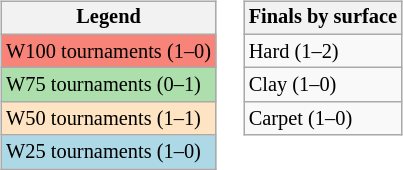<table>
<tr valign=top>
<td><br><table class="wikitable" style=font-size:85%>
<tr>
<th>Legend</th>
</tr>
<tr style="background:#f88379;">
<td>W100 tournaments (1–0)</td>
</tr>
<tr style="background:#addfad;">
<td>W75 tournaments (0–1)</td>
</tr>
<tr style="background:#ffe4c4;">
<td>W50 tournaments (1–1)</td>
</tr>
<tr style="background:lightblue;">
<td>W25 tournaments (1–0)</td>
</tr>
</table>
</td>
<td><br><table class=wikitable style="font-size:85%">
<tr>
<th>Finals by surface</th>
</tr>
<tr>
<td>Hard (1–2)</td>
</tr>
<tr>
<td>Clay (1–0)</td>
</tr>
<tr>
<td>Carpet (1–0)</td>
</tr>
</table>
</td>
</tr>
</table>
